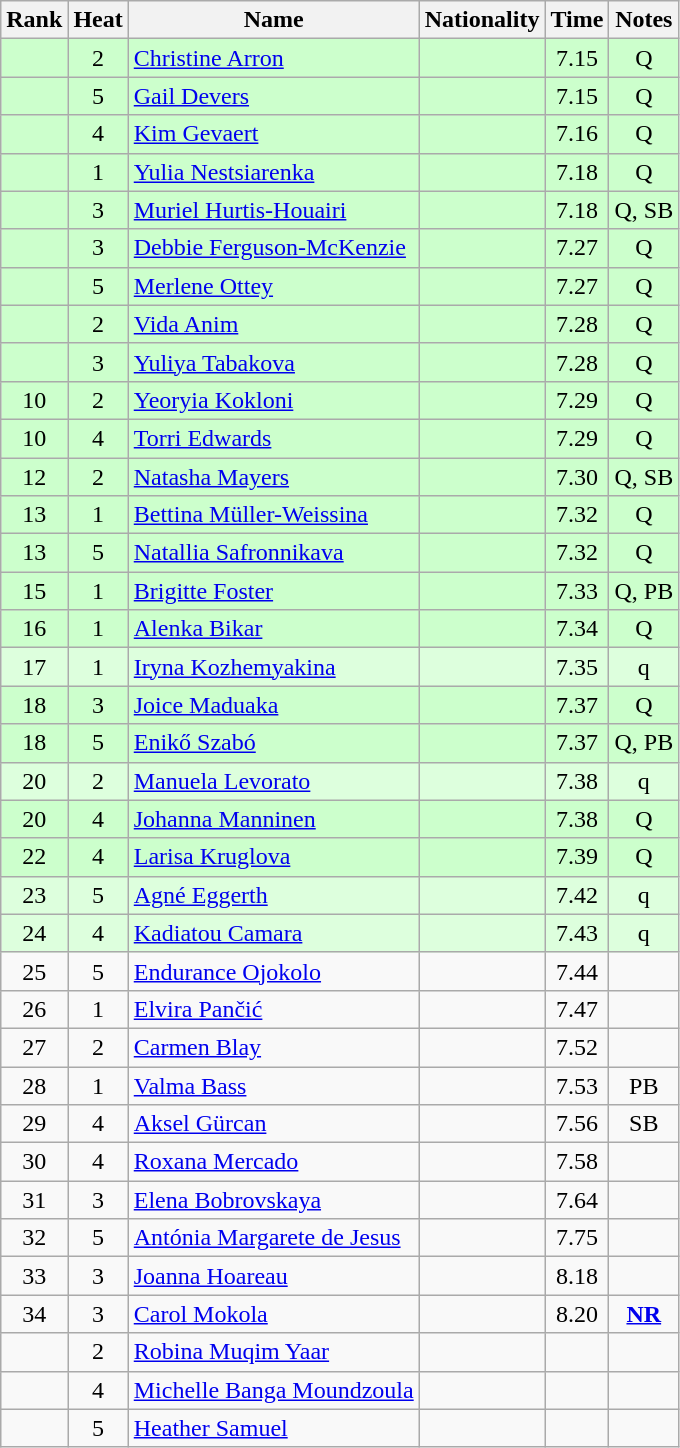<table class="wikitable sortable" style="text-align:center">
<tr>
<th>Rank</th>
<th>Heat</th>
<th>Name</th>
<th>Nationality</th>
<th>Time</th>
<th>Notes</th>
</tr>
<tr bgcolor=ccffcc>
<td></td>
<td>2</td>
<td align="left"><a href='#'>Christine Arron</a></td>
<td align=left></td>
<td>7.15</td>
<td>Q</td>
</tr>
<tr bgcolor=ccffcc>
<td></td>
<td>5</td>
<td align="left"><a href='#'>Gail Devers</a></td>
<td align=left></td>
<td>7.15</td>
<td>Q</td>
</tr>
<tr bgcolor=ccffcc>
<td></td>
<td>4</td>
<td align="left"><a href='#'>Kim Gevaert</a></td>
<td align=left></td>
<td>7.16</td>
<td>Q</td>
</tr>
<tr bgcolor=ccffcc>
<td></td>
<td>1</td>
<td align="left"><a href='#'>Yulia Nestsiarenka</a></td>
<td align=left></td>
<td>7.18</td>
<td>Q</td>
</tr>
<tr bgcolor=ccffcc>
<td></td>
<td>3</td>
<td align="left"><a href='#'>Muriel Hurtis-Houairi</a></td>
<td align=left></td>
<td>7.18</td>
<td>Q, SB</td>
</tr>
<tr bgcolor=ccffcc>
<td></td>
<td>3</td>
<td align="left"><a href='#'>Debbie Ferguson-McKenzie</a></td>
<td align=left></td>
<td>7.27</td>
<td>Q</td>
</tr>
<tr bgcolor=ccffcc>
<td></td>
<td>5</td>
<td align="left"><a href='#'>Merlene Ottey</a></td>
<td align=left></td>
<td>7.27</td>
<td>Q</td>
</tr>
<tr bgcolor=ccffcc>
<td></td>
<td>2</td>
<td align="left"><a href='#'>Vida Anim</a></td>
<td align=left></td>
<td>7.28</td>
<td>Q</td>
</tr>
<tr bgcolor=ccffcc>
<td></td>
<td>3</td>
<td align="left"><a href='#'>Yuliya Tabakova</a></td>
<td align=left></td>
<td>7.28</td>
<td>Q</td>
</tr>
<tr bgcolor=ccffcc>
<td>10</td>
<td>2</td>
<td align="left"><a href='#'>Yeoryia Kokloni</a></td>
<td align=left></td>
<td>7.29</td>
<td>Q</td>
</tr>
<tr bgcolor=ccffcc>
<td>10</td>
<td>4</td>
<td align="left"><a href='#'>Torri Edwards</a></td>
<td align=left></td>
<td>7.29</td>
<td>Q</td>
</tr>
<tr bgcolor=ccffcc>
<td>12</td>
<td>2</td>
<td align="left"><a href='#'>Natasha Mayers</a></td>
<td align=left></td>
<td>7.30</td>
<td>Q, SB</td>
</tr>
<tr bgcolor=ccffcc>
<td>13</td>
<td>1</td>
<td align="left"><a href='#'>Bettina Müller-Weissina</a></td>
<td align=left></td>
<td>7.32</td>
<td>Q</td>
</tr>
<tr bgcolor=ccffcc>
<td>13</td>
<td>5</td>
<td align="left"><a href='#'>Natallia Safronnikava</a></td>
<td align=left></td>
<td>7.32</td>
<td>Q</td>
</tr>
<tr bgcolor=ccffcc>
<td>15</td>
<td>1</td>
<td align="left"><a href='#'>Brigitte Foster</a></td>
<td align=left></td>
<td>7.33</td>
<td>Q, PB</td>
</tr>
<tr bgcolor=ccffcc>
<td>16</td>
<td>1</td>
<td align="left"><a href='#'>Alenka Bikar</a></td>
<td align=left></td>
<td>7.34</td>
<td>Q</td>
</tr>
<tr bgcolor=ddffdd>
<td>17</td>
<td>1</td>
<td align="left"><a href='#'>Iryna Kozhemyakina</a></td>
<td align=left></td>
<td>7.35</td>
<td>q</td>
</tr>
<tr bgcolor=ccffcc>
<td>18</td>
<td>3</td>
<td align="left"><a href='#'>Joice Maduaka</a></td>
<td align=left></td>
<td>7.37</td>
<td>Q</td>
</tr>
<tr bgcolor=ccffcc>
<td>18</td>
<td>5</td>
<td align="left"><a href='#'>Enikő Szabó</a></td>
<td align=left></td>
<td>7.37</td>
<td>Q, PB</td>
</tr>
<tr bgcolor=ddffdd>
<td>20</td>
<td>2</td>
<td align="left"><a href='#'>Manuela Levorato</a></td>
<td align=left></td>
<td>7.38</td>
<td>q</td>
</tr>
<tr bgcolor=ccffcc>
<td>20</td>
<td>4</td>
<td align="left"><a href='#'>Johanna Manninen</a></td>
<td align=left></td>
<td>7.38</td>
<td>Q</td>
</tr>
<tr bgcolor=ccffcc>
<td>22</td>
<td>4</td>
<td align="left"><a href='#'>Larisa Kruglova</a></td>
<td align=left></td>
<td>7.39</td>
<td>Q</td>
</tr>
<tr bgcolor=ddffdd>
<td>23</td>
<td>5</td>
<td align="left"><a href='#'>Agné Eggerth</a></td>
<td align=left></td>
<td>7.42</td>
<td>q</td>
</tr>
<tr bgcolor=ddffdd>
<td>24</td>
<td>4</td>
<td align="left"><a href='#'>Kadiatou Camara</a></td>
<td align=left></td>
<td>7.43</td>
<td>q</td>
</tr>
<tr>
<td>25</td>
<td>5</td>
<td align="left"><a href='#'>Endurance Ojokolo</a></td>
<td align=left></td>
<td>7.44</td>
<td></td>
</tr>
<tr>
<td>26</td>
<td>1</td>
<td align="left"><a href='#'>Elvira Pančić</a></td>
<td align=left></td>
<td>7.47</td>
<td></td>
</tr>
<tr>
<td>27</td>
<td>2</td>
<td align="left"><a href='#'>Carmen Blay</a></td>
<td align=left></td>
<td>7.52</td>
<td></td>
</tr>
<tr>
<td>28</td>
<td>1</td>
<td align="left"><a href='#'>Valma Bass</a></td>
<td align=left></td>
<td>7.53</td>
<td>PB</td>
</tr>
<tr>
<td>29</td>
<td>4</td>
<td align="left"><a href='#'>Aksel Gürcan</a></td>
<td align=left></td>
<td>7.56</td>
<td>SB</td>
</tr>
<tr>
<td>30</td>
<td>4</td>
<td align="left"><a href='#'>Roxana Mercado</a></td>
<td align=left></td>
<td>7.58</td>
<td></td>
</tr>
<tr>
<td>31</td>
<td>3</td>
<td align="left"><a href='#'>Elena Bobrovskaya</a></td>
<td align=left></td>
<td>7.64</td>
<td></td>
</tr>
<tr>
<td>32</td>
<td>5</td>
<td align="left"><a href='#'>Antónia Margarete de Jesus</a></td>
<td align=left></td>
<td>7.75</td>
<td></td>
</tr>
<tr>
<td>33</td>
<td>3</td>
<td align="left"><a href='#'>Joanna Hoareau</a></td>
<td align=left></td>
<td>8.18</td>
<td></td>
</tr>
<tr>
<td>34</td>
<td>3</td>
<td align="left"><a href='#'>Carol Mokola</a></td>
<td align=left></td>
<td>8.20</td>
<td><strong><a href='#'>NR</a></strong></td>
</tr>
<tr>
<td></td>
<td>2</td>
<td align="left"><a href='#'>Robina Muqim Yaar</a></td>
<td align=left></td>
<td></td>
<td></td>
</tr>
<tr>
<td></td>
<td>4</td>
<td align="left"><a href='#'>Michelle Banga Moundzoula</a></td>
<td align=left></td>
<td></td>
<td></td>
</tr>
<tr>
<td></td>
<td>5</td>
<td align="left"><a href='#'>Heather Samuel</a></td>
<td align=left></td>
<td></td>
<td></td>
</tr>
</table>
